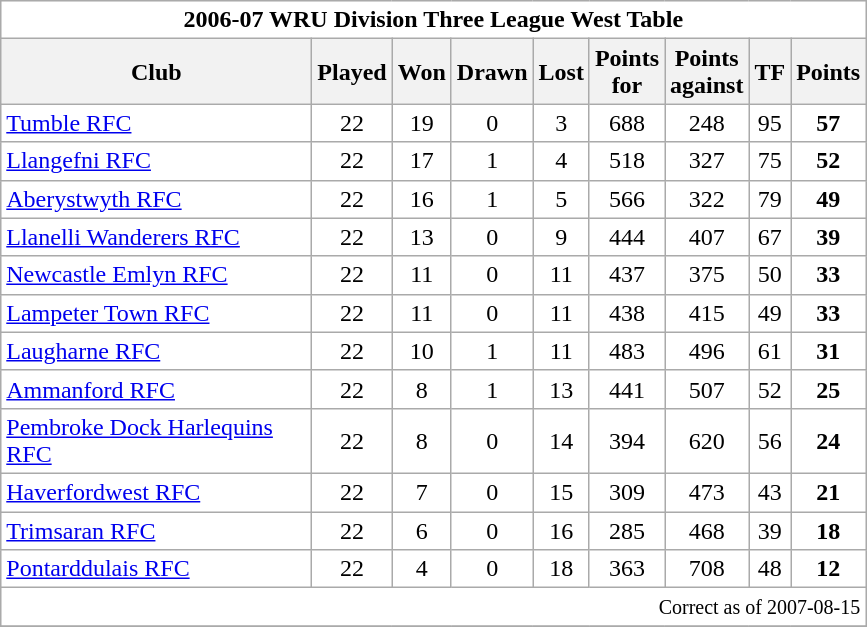<table class="wikitable" style="float:left; margin-right:15px; text-align: center;">
<tr>
<td colspan="10" bgcolor="#FFFFFF" cellpadding="0" cellspacing="0"><strong>2006-07 WRU Division Three  League West Table</strong></td>
</tr>
<tr>
<th bgcolor="#efefef" width="200">Club</th>
<th bgcolor="#efefef" width="20">Played</th>
<th bgcolor="#efefef" width="20">Won</th>
<th bgcolor="#efefef" width="20">Drawn</th>
<th bgcolor="#efefef" width="20">Lost</th>
<th bgcolor="#efefef" width="20">Points for</th>
<th bgcolor="#efefef" width="20">Points against</th>
<th bgcolor="#efefef" width="20">TF</th>
<th bgcolor="#efefef" width="20">Points</th>
</tr>
<tr bgcolor=#ffffff align=center>
<td align=left><a href='#'>Tumble RFC</a></td>
<td>22</td>
<td>19</td>
<td>0</td>
<td>3</td>
<td>688</td>
<td>248</td>
<td>95</td>
<td><strong>57</strong></td>
</tr>
<tr bgcolor=#ffffff align=center>
<td align=left><a href='#'>Llangefni RFC</a></td>
<td>22</td>
<td>17</td>
<td>1</td>
<td>4</td>
<td>518</td>
<td>327</td>
<td>75</td>
<td><strong>52</strong></td>
</tr>
<tr bgcolor=#ffffff align=center>
<td align=left><a href='#'>Aberystwyth RFC</a></td>
<td>22</td>
<td>16</td>
<td>1</td>
<td>5</td>
<td>566</td>
<td>322</td>
<td>79</td>
<td><strong>49</strong></td>
</tr>
<tr bgcolor=#ffffff align=center>
<td align=left><a href='#'>Llanelli Wanderers RFC</a></td>
<td>22</td>
<td>13</td>
<td>0</td>
<td>9</td>
<td>444</td>
<td>407</td>
<td>67</td>
<td><strong>39</strong></td>
</tr>
<tr bgcolor=#ffffff align=center>
<td align=left><a href='#'>Newcastle Emlyn RFC</a></td>
<td>22</td>
<td>11</td>
<td>0</td>
<td>11</td>
<td>437</td>
<td>375</td>
<td>50</td>
<td><strong>33</strong></td>
</tr>
<tr bgcolor=#ffffff align=center>
<td align=left><a href='#'>Lampeter Town RFC</a></td>
<td>22</td>
<td>11</td>
<td>0</td>
<td>11</td>
<td>438</td>
<td>415</td>
<td>49</td>
<td><strong>33</strong></td>
</tr>
<tr bgcolor=#ffffff align=center>
<td align=left><a href='#'>Laugharne RFC</a></td>
<td>22</td>
<td>10</td>
<td>1</td>
<td>11</td>
<td>483</td>
<td>496</td>
<td>61</td>
<td><strong>31</strong></td>
</tr>
<tr bgcolor=#ffffff align=center>
<td align=left><a href='#'>Ammanford RFC</a></td>
<td>22</td>
<td>8</td>
<td>1</td>
<td>13</td>
<td>441</td>
<td>507</td>
<td>52</td>
<td><strong>25</strong></td>
</tr>
<tr bgcolor=#ffffff align=center>
<td align=left><a href='#'>Pembroke Dock Harlequins RFC</a></td>
<td>22</td>
<td>8</td>
<td>0</td>
<td>14</td>
<td>394</td>
<td>620</td>
<td>56</td>
<td><strong>24</strong></td>
</tr>
<tr bgcolor=#ffffff align=center>
<td align=left><a href='#'>Haverfordwest RFC</a></td>
<td>22</td>
<td>7</td>
<td>0</td>
<td>15</td>
<td>309</td>
<td>473</td>
<td>43</td>
<td><strong>21</strong></td>
</tr>
<tr bgcolor=#ffffff align=center>
<td align=left><a href='#'>Trimsaran RFC</a></td>
<td>22</td>
<td>6</td>
<td>0</td>
<td>16</td>
<td>285</td>
<td>468</td>
<td>39</td>
<td><strong>18</strong></td>
</tr>
<tr bgcolor=#ffffff align=center>
<td align=left><a href='#'>Pontarddulais RFC</a></td>
<td>22</td>
<td>4</td>
<td>0</td>
<td>18</td>
<td>363</td>
<td>708</td>
<td>48</td>
<td><strong>12</strong></td>
</tr>
<tr>
<td colspan="10" align="right" bgcolor="#FFFFFF" cellpadding="0" cellspacing="0"><small>Correct as of 2007-08-15</small></td>
</tr>
<tr>
</tr>
</table>
